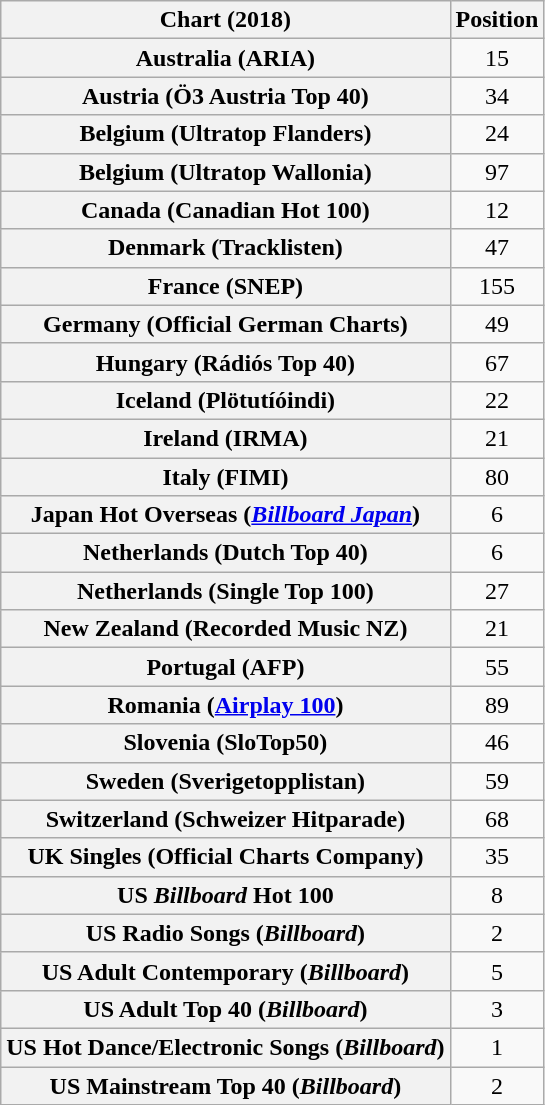<table class="wikitable sortable plainrowheaders" style="text-align:center">
<tr>
<th scope="col">Chart (2018)</th>
<th scope="col">Position</th>
</tr>
<tr>
<th scope="row">Australia (ARIA)</th>
<td>15</td>
</tr>
<tr>
<th scope="row">Austria (Ö3 Austria Top 40)</th>
<td>34</td>
</tr>
<tr>
<th scope="row">Belgium (Ultratop Flanders)</th>
<td>24</td>
</tr>
<tr>
<th scope="row">Belgium (Ultratop Wallonia)</th>
<td>97</td>
</tr>
<tr>
<th scope="row">Canada (Canadian Hot 100)</th>
<td>12</td>
</tr>
<tr>
<th scope="row">Denmark (Tracklisten)</th>
<td>47</td>
</tr>
<tr>
<th scope="row">France (SNEP)</th>
<td>155</td>
</tr>
<tr>
<th scope="row">Germany (Official German Charts)</th>
<td>49</td>
</tr>
<tr>
<th scope="row">Hungary (Rádiós Top 40)</th>
<td>67</td>
</tr>
<tr>
<th scope="row">Iceland (Plötutíóindi)</th>
<td>22</td>
</tr>
<tr>
<th scope="row">Ireland (IRMA)</th>
<td>21</td>
</tr>
<tr>
<th scope="row">Italy (FIMI)</th>
<td>80</td>
</tr>
<tr>
<th scope="row">Japan Hot Overseas (<em><a href='#'>Billboard Japan</a></em>)</th>
<td>6</td>
</tr>
<tr>
<th scope="row">Netherlands (Dutch Top 40)</th>
<td>6</td>
</tr>
<tr>
<th scope="row">Netherlands (Single Top 100)</th>
<td>27</td>
</tr>
<tr>
<th scope="row">New Zealand (Recorded Music NZ)</th>
<td>21</td>
</tr>
<tr>
<th scope="row">Portugal (AFP)</th>
<td>55</td>
</tr>
<tr>
<th scope="row">Romania (<a href='#'>Airplay 100</a>)</th>
<td>89</td>
</tr>
<tr>
<th scope="row">Slovenia (SloTop50)</th>
<td>46</td>
</tr>
<tr>
<th scope="row">Sweden (Sverigetopplistan)</th>
<td>59</td>
</tr>
<tr>
<th scope="row">Switzerland (Schweizer Hitparade)</th>
<td>68</td>
</tr>
<tr>
<th scope="row">UK Singles (Official Charts Company)</th>
<td>35</td>
</tr>
<tr>
<th scope="row">US <em>Billboard</em> Hot 100</th>
<td>8</td>
</tr>
<tr>
<th scope="row">US Radio Songs (<em>Billboard</em>)</th>
<td>2</td>
</tr>
<tr>
<th scope="row">US Adult Contemporary (<em>Billboard</em>)</th>
<td>5</td>
</tr>
<tr>
<th scope="row">US Adult Top 40 (<em>Billboard</em>)</th>
<td>3</td>
</tr>
<tr>
<th scope="row">US Hot Dance/Electronic Songs (<em>Billboard</em>)</th>
<td>1</td>
</tr>
<tr>
<th scope="row">US Mainstream Top 40 (<em>Billboard</em>)</th>
<td>2</td>
</tr>
</table>
